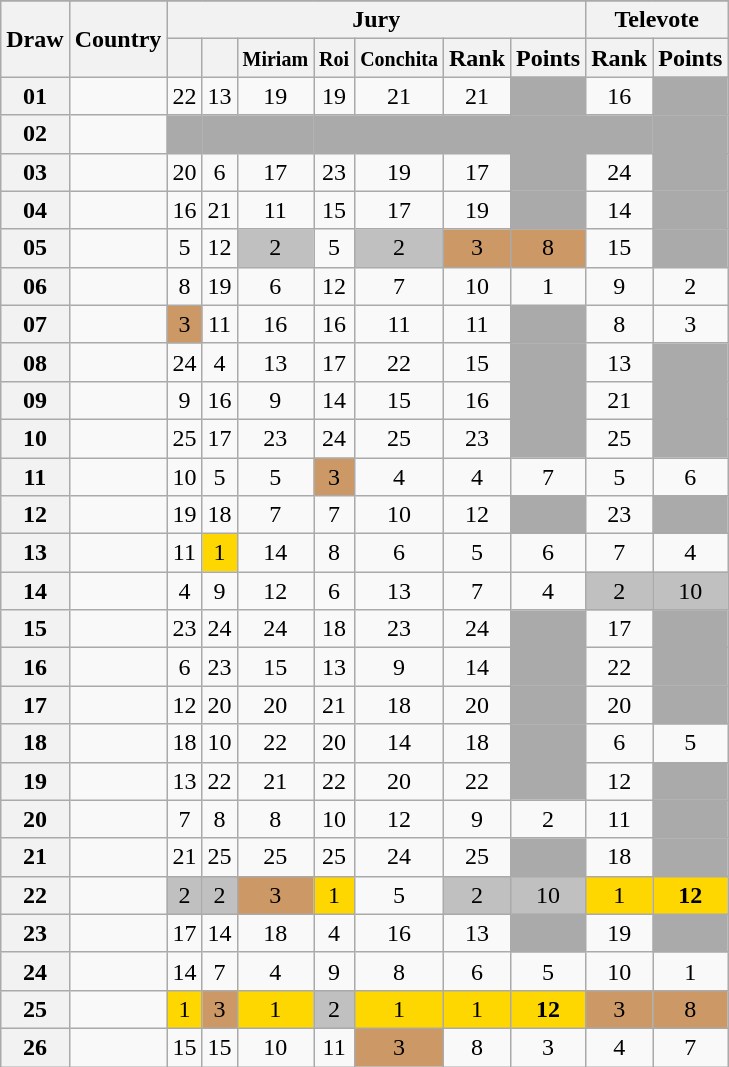<table class="sortable wikitable collapsible plainrowheaders" style="text-align:center;">
<tr>
</tr>
<tr>
<th scope="col" rowspan="2">Draw</th>
<th scope="col" rowspan="2">Country</th>
<th scope="col" colspan="7">Jury</th>
<th scope="col" colspan="2">Televote</th>
</tr>
<tr>
<th scope="col"><small></small></th>
<th scope="col"><small></small></th>
<th scope="col"><small>Miriam</small></th>
<th scope="col"><small>Roi</small></th>
<th scope="col"><small>Conchita</small></th>
<th scope="col">Rank</th>
<th scope="col">Points</th>
<th scope="col">Rank</th>
<th scope="col">Points</th>
</tr>
<tr>
<th scope="row" style="text-align:center;">01</th>
<td style="text-align:left;"></td>
<td>22</td>
<td>13</td>
<td>19</td>
<td>19</td>
<td>21</td>
<td>21</td>
<td style="background:#AAAAAA;"></td>
<td>16</td>
<td style="background:#AAAAAA;"></td>
</tr>
<tr class="sortbottom">
<th scope="row" style="text-align:center;">02</th>
<td style="text-align:left;"></td>
<td style="background:#AAAAAA;"></td>
<td style="background:#AAAAAA;"></td>
<td style="background:#AAAAAA;"></td>
<td style="background:#AAAAAA;"></td>
<td style="background:#AAAAAA;"></td>
<td style="background:#AAAAAA;"></td>
<td style="background:#AAAAAA;"></td>
<td style="background:#AAAAAA;"></td>
<td style="background:#AAAAAA;"></td>
</tr>
<tr>
<th scope="row" style="text-align:center;">03</th>
<td style="text-align:left;"></td>
<td>20</td>
<td>6</td>
<td>17</td>
<td>23</td>
<td>19</td>
<td>17</td>
<td style="background:#AAAAAA;"></td>
<td>24</td>
<td style="background:#AAAAAA;"></td>
</tr>
<tr>
<th scope="row" style="text-align:center;">04</th>
<td style="text-align:left;"></td>
<td>16</td>
<td>21</td>
<td>11</td>
<td>15</td>
<td>17</td>
<td>19</td>
<td style="background:#AAAAAA;"></td>
<td>14</td>
<td style="background:#AAAAAA;"></td>
</tr>
<tr>
<th scope="row" style="text-align:center;">05</th>
<td style="text-align:left;"></td>
<td>5</td>
<td>12</td>
<td style="background:silver;">2</td>
<td>5</td>
<td style="background:silver;">2</td>
<td style="background:#CC9966;">3</td>
<td style="background:#CC9966;">8</td>
<td>15</td>
<td style="background:#AAAAAA;"></td>
</tr>
<tr>
<th scope="row" style="text-align:center;">06</th>
<td style="text-align:left;"></td>
<td>8</td>
<td>19</td>
<td>6</td>
<td>12</td>
<td>7</td>
<td>10</td>
<td>1</td>
<td>9</td>
<td>2</td>
</tr>
<tr>
<th scope="row" style="text-align:center;">07</th>
<td style="text-align:left;"></td>
<td style="background:#CC9966;">3</td>
<td>11</td>
<td>16</td>
<td>16</td>
<td>11</td>
<td>11</td>
<td style="background:#AAAAAA;"></td>
<td>8</td>
<td>3</td>
</tr>
<tr>
<th scope="row" style="text-align:center;">08</th>
<td style="text-align:left;"></td>
<td>24</td>
<td>4</td>
<td>13</td>
<td>17</td>
<td>22</td>
<td>15</td>
<td style="background:#AAAAAA;"></td>
<td>13</td>
<td style="background:#AAAAAA;"></td>
</tr>
<tr>
<th scope="row" style="text-align:center;">09</th>
<td style="text-align:left;"></td>
<td>9</td>
<td>16</td>
<td>9</td>
<td>14</td>
<td>15</td>
<td>16</td>
<td style="background:#AAAAAA;"></td>
<td>21</td>
<td style="background:#AAAAAA;"></td>
</tr>
<tr>
<th scope="row" style="text-align:center;">10</th>
<td style="text-align:left;"></td>
<td>25</td>
<td>17</td>
<td>23</td>
<td>24</td>
<td>25</td>
<td>23</td>
<td style="background:#AAAAAA;"></td>
<td>25</td>
<td style="background:#AAAAAA;"></td>
</tr>
<tr>
<th scope="row" style="text-align:center;">11</th>
<td style="text-align:left;"></td>
<td>10</td>
<td>5</td>
<td>5</td>
<td style="background:#CC9966;">3</td>
<td>4</td>
<td>4</td>
<td>7</td>
<td>5</td>
<td>6</td>
</tr>
<tr>
<th scope="row" style="text-align:center;">12</th>
<td style="text-align:left;"></td>
<td>19</td>
<td>18</td>
<td>7</td>
<td>7</td>
<td>10</td>
<td>12</td>
<td style="background:#AAAAAA;"></td>
<td>23</td>
<td style="background:#AAAAAA;"></td>
</tr>
<tr>
<th scope="row" style="text-align:center;">13</th>
<td style="text-align:left;"></td>
<td>11</td>
<td style="background:gold;">1</td>
<td>14</td>
<td>8</td>
<td>6</td>
<td>5</td>
<td>6</td>
<td>7</td>
<td>4</td>
</tr>
<tr>
<th scope="row" style="text-align:center;">14</th>
<td style="text-align:left;"></td>
<td>4</td>
<td>9</td>
<td>12</td>
<td>6</td>
<td>13</td>
<td>7</td>
<td>4</td>
<td style="background:silver;">2</td>
<td style="background:silver;">10</td>
</tr>
<tr>
<th scope="row" style="text-align:center;">15</th>
<td style="text-align:left;"></td>
<td>23</td>
<td>24</td>
<td>24</td>
<td>18</td>
<td>23</td>
<td>24</td>
<td style="background:#AAAAAA;"></td>
<td>17</td>
<td style="background:#AAAAAA;"></td>
</tr>
<tr>
<th scope="row" style="text-align:center;">16</th>
<td style="text-align:left;"></td>
<td>6</td>
<td>23</td>
<td>15</td>
<td>13</td>
<td>9</td>
<td>14</td>
<td style="background:#AAAAAA;"></td>
<td>22</td>
<td style="background:#AAAAAA;"></td>
</tr>
<tr>
<th scope="row" style="text-align:center;">17</th>
<td style="text-align:left;"></td>
<td>12</td>
<td>20</td>
<td>20</td>
<td>21</td>
<td>18</td>
<td>20</td>
<td style="background:#AAAAAA;"></td>
<td>20</td>
<td style="background:#AAAAAA;"></td>
</tr>
<tr>
<th scope="row" style="text-align:center;">18</th>
<td style="text-align:left;"></td>
<td>18</td>
<td>10</td>
<td>22</td>
<td>20</td>
<td>14</td>
<td>18</td>
<td style="background:#AAAAAA;"></td>
<td>6</td>
<td>5</td>
</tr>
<tr>
<th scope="row" style="text-align:center;">19</th>
<td style="text-align:left;"></td>
<td>13</td>
<td>22</td>
<td>21</td>
<td>22</td>
<td>20</td>
<td>22</td>
<td style="background:#AAAAAA;"></td>
<td>12</td>
<td style="background:#AAAAAA;"></td>
</tr>
<tr>
<th scope="row" style="text-align:center;">20</th>
<td style="text-align:left;"></td>
<td>7</td>
<td>8</td>
<td>8</td>
<td>10</td>
<td>12</td>
<td>9</td>
<td>2</td>
<td>11</td>
<td style="background:#AAAAAA;"></td>
</tr>
<tr>
<th scope="row" style="text-align:center;">21</th>
<td style="text-align:left;"></td>
<td>21</td>
<td>25</td>
<td>25</td>
<td>25</td>
<td>24</td>
<td>25</td>
<td style="background:#AAAAAA;"></td>
<td>18</td>
<td style="background:#AAAAAA;"></td>
</tr>
<tr>
<th scope="row" style="text-align:center;">22</th>
<td style="text-align:left;"></td>
<td style="background:silver;">2</td>
<td style="background:silver;">2</td>
<td style="background:#CC9966;">3</td>
<td style="background:gold;">1</td>
<td>5</td>
<td style="background:silver;">2</td>
<td style="background:silver;">10</td>
<td style="background:gold;">1</td>
<td style="background:gold;"><strong>12</strong></td>
</tr>
<tr>
<th scope="row" style="text-align:center;">23</th>
<td style="text-align:left;"></td>
<td>17</td>
<td>14</td>
<td>18</td>
<td>4</td>
<td>16</td>
<td>13</td>
<td style="background:#AAAAAA;"></td>
<td>19</td>
<td style="background:#AAAAAA;"></td>
</tr>
<tr>
<th scope="row" style="text-align:center;">24</th>
<td style="text-align:left;"></td>
<td>14</td>
<td>7</td>
<td>4</td>
<td>9</td>
<td>8</td>
<td>6</td>
<td>5</td>
<td>10</td>
<td>1</td>
</tr>
<tr>
<th scope="row" style="text-align:center;">25</th>
<td style="text-align:left;"></td>
<td style="background:gold;">1</td>
<td style="background:#CC9966;">3</td>
<td style="background:gold;">1</td>
<td style="background:silver;">2</td>
<td style="background:gold;">1</td>
<td style="background:gold;">1</td>
<td style="background:gold;"><strong>12</strong></td>
<td style="background:#CC9966;">3</td>
<td style="background:#CC9966;">8</td>
</tr>
<tr>
<th scope="row" style="text-align:center;">26</th>
<td style="text-align:left;"></td>
<td>15</td>
<td>15</td>
<td>10</td>
<td>11</td>
<td style="background:#CC9966;">3</td>
<td>8</td>
<td>3</td>
<td>4</td>
<td>7</td>
</tr>
</table>
